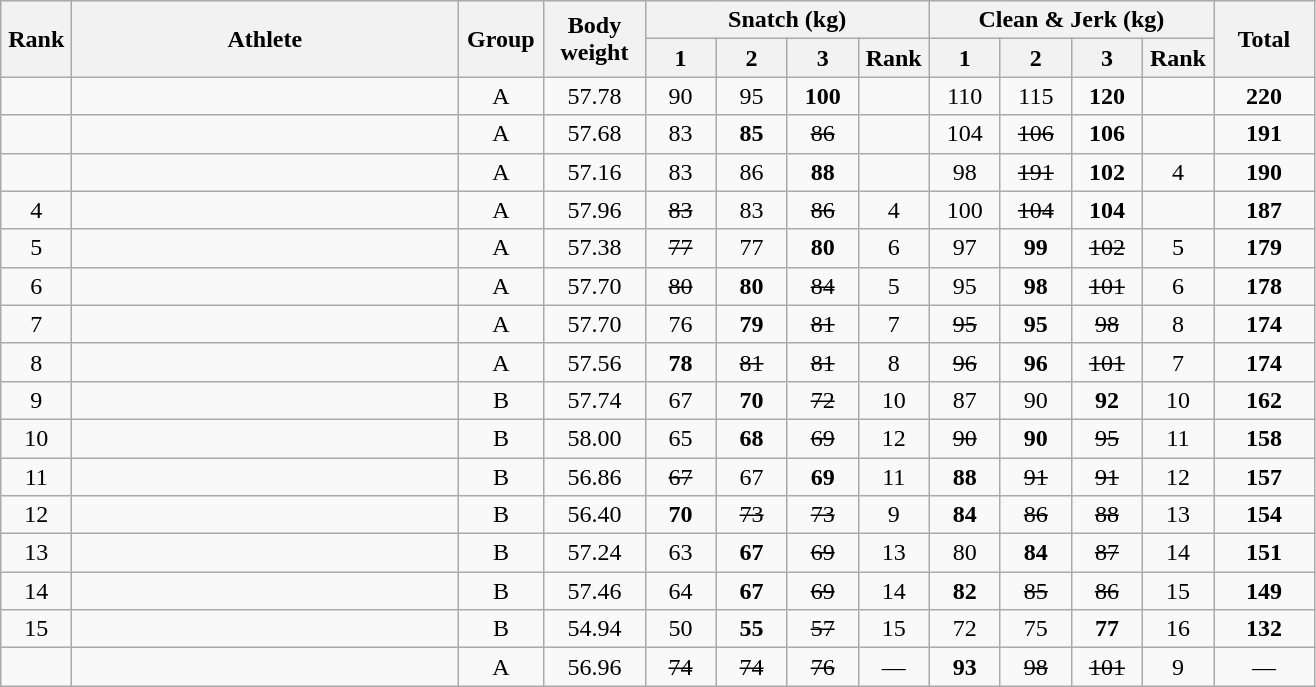<table class = "wikitable" style="text-align:center;">
<tr>
<th rowspan=2 width=40>Rank</th>
<th rowspan=2 width=250>Athlete</th>
<th rowspan=2 width=50>Group</th>
<th rowspan=2 width=60>Body weight</th>
<th colspan=4>Snatch (kg)</th>
<th colspan=4>Clean & Jerk (kg)</th>
<th rowspan=2 width=60>Total</th>
</tr>
<tr>
<th width=40>1</th>
<th width=40>2</th>
<th width=40>3</th>
<th width=40>Rank</th>
<th width=40>1</th>
<th width=40>2</th>
<th width=40>3</th>
<th width=40>Rank</th>
</tr>
<tr>
<td></td>
<td align=left></td>
<td>A</td>
<td>57.78</td>
<td>90</td>
<td>95</td>
<td><strong>100</strong></td>
<td></td>
<td>110</td>
<td>115</td>
<td><strong>120</strong></td>
<td></td>
<td><strong>220</strong></td>
</tr>
<tr>
<td></td>
<td align=left></td>
<td>A</td>
<td>57.68</td>
<td>83</td>
<td><strong>85</strong></td>
<td><s>86</s></td>
<td></td>
<td>104</td>
<td><s>106</s></td>
<td><strong>106</strong></td>
<td></td>
<td><strong>191</strong></td>
</tr>
<tr>
<td></td>
<td align=left></td>
<td>A</td>
<td>57.16</td>
<td>83</td>
<td>86</td>
<td><strong>88</strong></td>
<td></td>
<td>98</td>
<td><s>191</s></td>
<td><strong>102</strong></td>
<td>4</td>
<td><strong>190</strong></td>
</tr>
<tr>
<td>4</td>
<td align=left></td>
<td>A</td>
<td>57.96</td>
<td><s>83</s></td>
<td>83</td>
<td><s>86</s></td>
<td>4</td>
<td>100</td>
<td><s>104</s></td>
<td><strong>104</strong></td>
<td></td>
<td><strong>187</strong></td>
</tr>
<tr>
<td>5</td>
<td align=left></td>
<td>A</td>
<td>57.38</td>
<td><s>77</s></td>
<td>77</td>
<td><strong>80</strong></td>
<td>6</td>
<td>97</td>
<td><strong>99</strong></td>
<td><s>102</s></td>
<td>5</td>
<td><strong>179</strong></td>
</tr>
<tr>
<td>6</td>
<td align=left></td>
<td>A</td>
<td>57.70</td>
<td><s>80</s></td>
<td><strong>80</strong></td>
<td><s>84</s></td>
<td>5</td>
<td>95</td>
<td><strong>98</strong></td>
<td><s>101</s></td>
<td>6</td>
<td><strong>178</strong></td>
</tr>
<tr>
<td>7</td>
<td align=left></td>
<td>A</td>
<td>57.70</td>
<td>76</td>
<td><strong>79</strong></td>
<td><s>81</s></td>
<td>7</td>
<td><s>95</s></td>
<td><strong>95</strong></td>
<td><s>98</s></td>
<td>8</td>
<td><strong>174</strong></td>
</tr>
<tr>
<td>8</td>
<td align=left></td>
<td>A</td>
<td>57.56</td>
<td><strong>78</strong></td>
<td><s>81</s></td>
<td><s>81</s></td>
<td>8</td>
<td><s>96</s></td>
<td><strong>96</strong></td>
<td><s>101</s></td>
<td>7</td>
<td><strong>174</strong></td>
</tr>
<tr>
<td>9</td>
<td align=left></td>
<td>B</td>
<td>57.74</td>
<td>67</td>
<td><strong>70</strong></td>
<td><s>72</s></td>
<td>10</td>
<td>87</td>
<td>90</td>
<td><strong>92</strong></td>
<td>10</td>
<td><strong>162</strong></td>
</tr>
<tr>
<td>10</td>
<td align=left></td>
<td>B</td>
<td>58.00</td>
<td>65</td>
<td><strong>68</strong></td>
<td><s>69</s></td>
<td>12</td>
<td><s>90</s></td>
<td><strong>90</strong></td>
<td><s>95</s></td>
<td>11</td>
<td><strong>158</strong></td>
</tr>
<tr>
<td>11</td>
<td align=left></td>
<td>B</td>
<td>56.86</td>
<td><s>67</s></td>
<td>67</td>
<td><strong>69</strong></td>
<td>11</td>
<td><strong>88</strong></td>
<td><s>91</s></td>
<td><s>91</s></td>
<td>12</td>
<td><strong>157</strong></td>
</tr>
<tr>
<td>12</td>
<td align=left></td>
<td>B</td>
<td>56.40</td>
<td><strong>70</strong></td>
<td><s>73</s></td>
<td><s>73</s></td>
<td>9</td>
<td><strong>84</strong></td>
<td><s>86</s></td>
<td><s>88</s></td>
<td>13</td>
<td><strong>154</strong></td>
</tr>
<tr>
<td>13</td>
<td align=left></td>
<td>B</td>
<td>57.24</td>
<td>63</td>
<td><strong>67</strong></td>
<td><s>69</s></td>
<td>13</td>
<td>80</td>
<td><strong>84</strong></td>
<td><s>87</s></td>
<td>14</td>
<td><strong>151</strong></td>
</tr>
<tr>
<td>14</td>
<td align=left></td>
<td>B</td>
<td>57.46</td>
<td>64</td>
<td><strong>67</strong></td>
<td><s>69</s></td>
<td>14</td>
<td><strong>82</strong></td>
<td><s>85</s></td>
<td><s>86</s></td>
<td>15</td>
<td><strong>149</strong></td>
</tr>
<tr>
<td>15</td>
<td align=left></td>
<td>B</td>
<td>54.94</td>
<td>50</td>
<td><strong>55</strong></td>
<td><s>57</s></td>
<td>15</td>
<td>72</td>
<td>75</td>
<td><strong>77</strong></td>
<td>16</td>
<td><strong>132</strong></td>
</tr>
<tr>
<td></td>
<td align=left></td>
<td>A</td>
<td>56.96</td>
<td><s>74</s></td>
<td><s>74</s></td>
<td><s>76</s></td>
<td>—</td>
<td><strong>93</strong></td>
<td><s>98</s></td>
<td><s>101</s></td>
<td>9</td>
<td>—</td>
</tr>
</table>
